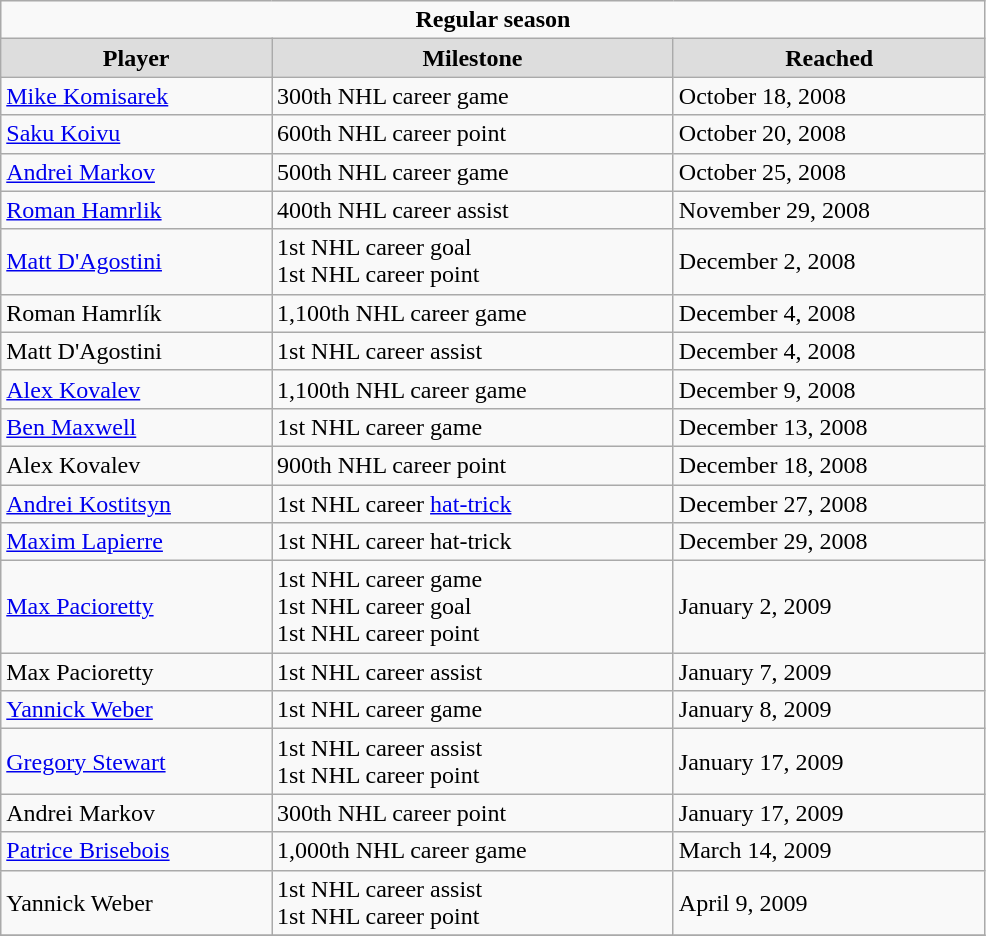<table class="wikitable" width="52%">
<tr>
<td colspan="10" align="center"><strong>Regular season</strong></td>
</tr>
<tr align="center"  bgcolor="#dddddd">
<td><strong>Player</strong></td>
<td><strong>Milestone</strong></td>
<td><strong>Reached</strong></td>
</tr>
<tr>
<td><a href='#'>Mike Komisarek</a></td>
<td>300th NHL career game</td>
<td>October 18, 2008</td>
</tr>
<tr>
<td><a href='#'>Saku Koivu</a></td>
<td>600th NHL career point</td>
<td>October 20, 2008</td>
</tr>
<tr>
<td><a href='#'>Andrei Markov</a></td>
<td>500th NHL career game</td>
<td>October 25, 2008</td>
</tr>
<tr>
<td><a href='#'>Roman Hamrlik</a></td>
<td>400th NHL career assist</td>
<td>November 29, 2008</td>
</tr>
<tr>
<td><a href='#'>Matt D'Agostini</a></td>
<td>1st NHL career goal<br>1st NHL career point</td>
<td>December 2, 2008</td>
</tr>
<tr>
<td>Roman Hamrlík</td>
<td>1,100th NHL career game</td>
<td>December 4, 2008</td>
</tr>
<tr>
<td>Matt D'Agostini</td>
<td>1st NHL career assist</td>
<td>December 4, 2008</td>
</tr>
<tr>
<td><a href='#'>Alex Kovalev</a></td>
<td>1,100th NHL career game</td>
<td>December 9, 2008</td>
</tr>
<tr>
<td><a href='#'>Ben Maxwell</a></td>
<td>1st NHL career game</td>
<td>December 13, 2008</td>
</tr>
<tr>
<td>Alex Kovalev</td>
<td>900th NHL career point</td>
<td>December 18, 2008</td>
</tr>
<tr>
<td><a href='#'>Andrei Kostitsyn</a></td>
<td>1st NHL career <a href='#'>hat-trick</a></td>
<td>December 27, 2008</td>
</tr>
<tr>
<td><a href='#'>Maxim Lapierre</a></td>
<td>1st NHL career hat-trick</td>
<td>December 29, 2008</td>
</tr>
<tr>
<td><a href='#'>Max Pacioretty</a></td>
<td>1st NHL career game<br>1st NHL career goal<br>1st NHL career point</td>
<td>January 2, 2009</td>
</tr>
<tr>
<td>Max Pacioretty</td>
<td>1st NHL career assist</td>
<td>January 7, 2009</td>
</tr>
<tr>
<td><a href='#'>Yannick Weber</a></td>
<td>1st NHL career game</td>
<td>January 8, 2009</td>
</tr>
<tr>
<td><a href='#'>Gregory Stewart</a></td>
<td>1st NHL career assist<br>1st NHL career point</td>
<td>January 17, 2009</td>
</tr>
<tr>
<td>Andrei Markov</td>
<td>300th NHL career point</td>
<td>January 17, 2009</td>
</tr>
<tr>
<td><a href='#'>Patrice Brisebois</a></td>
<td>1,000th NHL career game</td>
<td>March 14, 2009</td>
</tr>
<tr>
<td>Yannick Weber</td>
<td>1st NHL career assist<br>1st NHL career point</td>
<td>April 9, 2009</td>
</tr>
<tr>
</tr>
</table>
